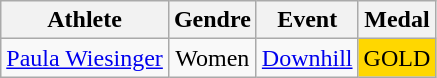<table class="wikitable" style="width:; font-size:100%; text-align:center;">
<tr>
<th>Athlete</th>
<th>Gendre</th>
<th>Event</th>
<th>Medal</th>
</tr>
<tr>
<td align=left><a href='#'>Paula Wiesinger</a></td>
<td>Women</td>
<td><a href='#'>Downhill</a></td>
<td bgcolor=gold>GOLD</td>
</tr>
</table>
